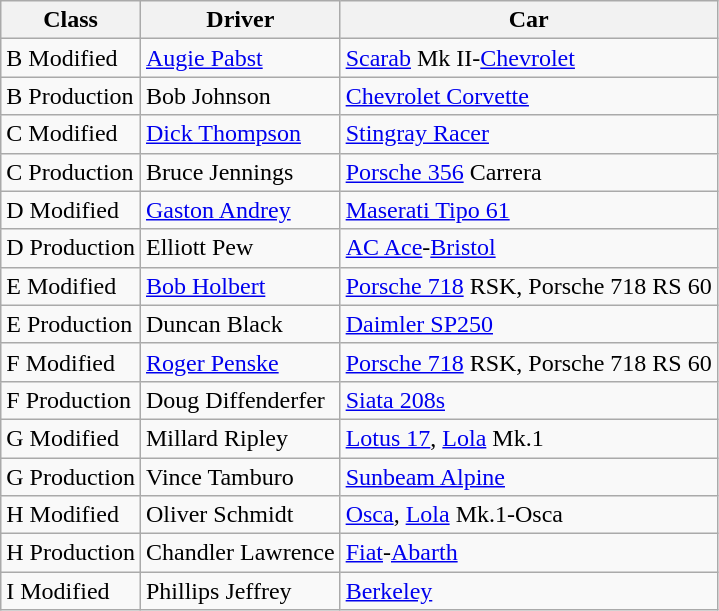<table class=wikitable>
<tr>
<th>Class</th>
<th>Driver</th>
<th>Car</th>
</tr>
<tr>
<td>B Modified</td>
<td> <a href='#'>Augie Pabst</a></td>
<td><a href='#'>Scarab</a> Mk II-<a href='#'>Chevrolet</a></td>
</tr>
<tr>
<td>B Production</td>
<td> Bob Johnson</td>
<td><a href='#'>Chevrolet Corvette</a></td>
</tr>
<tr>
<td>C Modified</td>
<td> <a href='#'>Dick Thompson</a></td>
<td><a href='#'>Stingray Racer</a></td>
</tr>
<tr>
<td>C Production</td>
<td> Bruce Jennings</td>
<td><a href='#'>Porsche 356</a> Carrera</td>
</tr>
<tr>
<td>D Modified</td>
<td> <a href='#'>Gaston Andrey</a></td>
<td><a href='#'>Maserati Tipo 61</a></td>
</tr>
<tr>
<td>D Production</td>
<td> Elliott Pew</td>
<td><a href='#'>AC Ace</a>-<a href='#'>Bristol</a></td>
</tr>
<tr>
<td>E Modified</td>
<td> <a href='#'>Bob Holbert</a></td>
<td><a href='#'>Porsche 718</a> RSK, Porsche 718 RS 60</td>
</tr>
<tr>
<td>E Production</td>
<td> Duncan Black</td>
<td><a href='#'>Daimler SP250</a></td>
</tr>
<tr>
<td>F Modified</td>
<td> <a href='#'>Roger Penske</a></td>
<td><a href='#'>Porsche 718</a> RSK, Porsche 718 RS 60</td>
</tr>
<tr>
<td>F Production</td>
<td> Doug Diffenderfer</td>
<td><a href='#'>Siata 208s</a></td>
</tr>
<tr>
<td>G Modified</td>
<td> Millard Ripley</td>
<td><a href='#'>Lotus 17</a>, <a href='#'>Lola</a> Mk.1</td>
</tr>
<tr>
<td>G Production</td>
<td> Vince Tamburo</td>
<td><a href='#'>Sunbeam Alpine</a></td>
</tr>
<tr>
<td>H Modified</td>
<td> Oliver Schmidt</td>
<td><a href='#'>Osca</a>, <a href='#'>Lola</a> Mk.1-Osca</td>
</tr>
<tr>
<td>H Production</td>
<td> Chandler Lawrence</td>
<td><a href='#'>Fiat</a>-<a href='#'>Abarth</a></td>
</tr>
<tr>
<td>I Modified</td>
<td> Phillips Jeffrey</td>
<td><a href='#'>Berkeley</a></td>
</tr>
</table>
